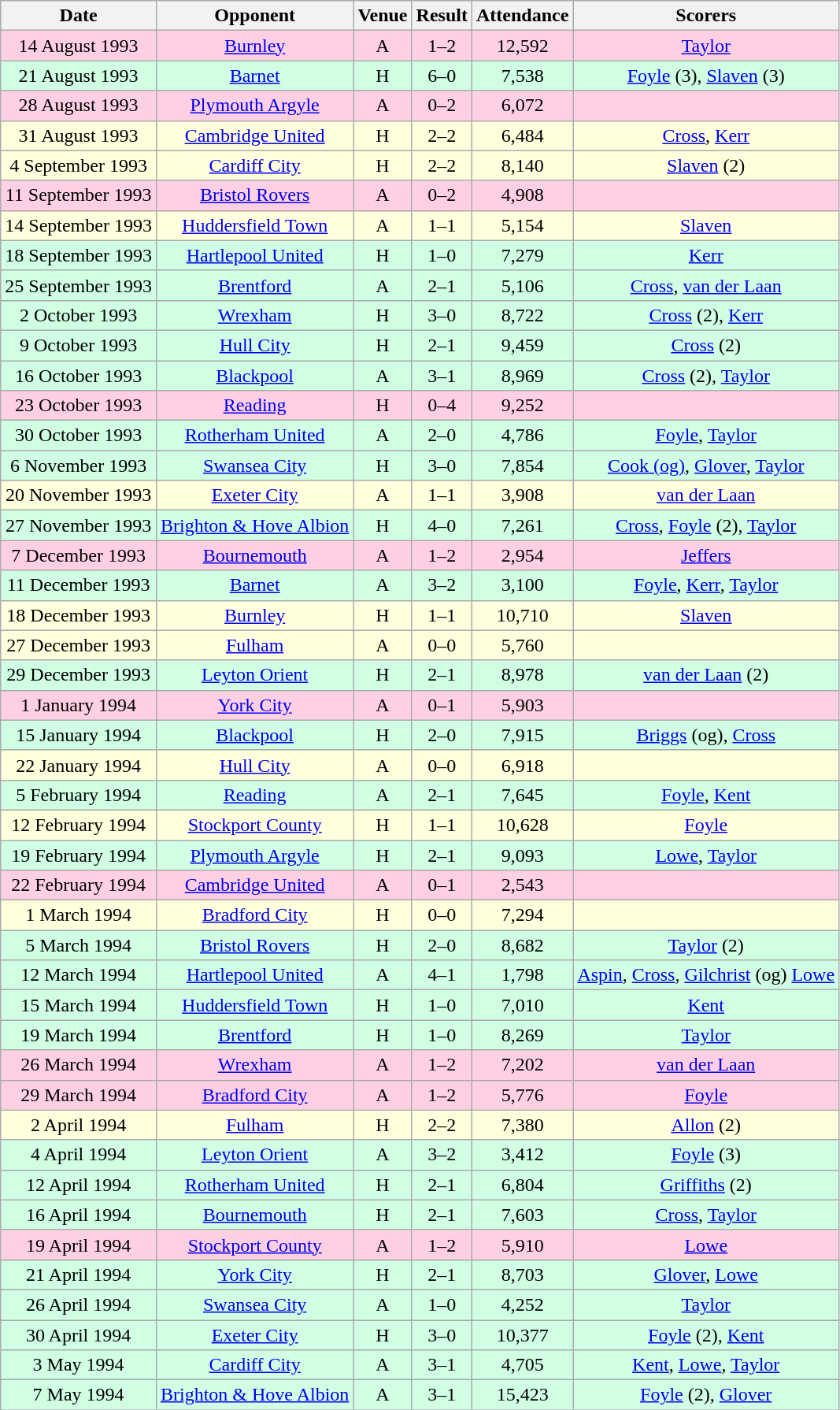<table class="wikitable sortable" style="font-size:100%; text-align:center">
<tr>
<th>Date</th>
<th>Opponent</th>
<th>Venue</th>
<th>Result</th>
<th>Attendance</th>
<th>Scorers</th>
</tr>
<tr style="background-color: #ffd0e3;">
<td>14 August 1993</td>
<td><a href='#'>Burnley</a></td>
<td>A</td>
<td>1–2</td>
<td>12,592</td>
<td><a href='#'>Taylor</a></td>
</tr>
<tr style="background-color: #d0ffe3;">
<td>21 August 1993</td>
<td><a href='#'>Barnet</a></td>
<td>H</td>
<td>6–0</td>
<td>7,538</td>
<td><a href='#'>Foyle</a> (3), <a href='#'>Slaven</a> (3)</td>
</tr>
<tr style="background-color: #ffd0e3;">
<td>28 August 1993</td>
<td><a href='#'>Plymouth Argyle</a></td>
<td>A</td>
<td>0–2</td>
<td>6,072</td>
<td></td>
</tr>
<tr style="background-color: #ffffdd;">
<td>31 August 1993</td>
<td><a href='#'>Cambridge United</a></td>
<td>H</td>
<td>2–2</td>
<td>6,484</td>
<td><a href='#'>Cross</a>, <a href='#'>Kerr</a></td>
</tr>
<tr style="background-color: #ffffdd;">
<td>4 September 1993</td>
<td><a href='#'>Cardiff City</a></td>
<td>H</td>
<td>2–2</td>
<td>8,140</td>
<td><a href='#'>Slaven</a> (2)</td>
</tr>
<tr style="background-color: #ffd0e3;">
<td>11 September 1993</td>
<td><a href='#'>Bristol Rovers</a></td>
<td>A</td>
<td>0–2</td>
<td>4,908</td>
<td></td>
</tr>
<tr style="background-color: #ffffdd;">
<td>14 September 1993</td>
<td><a href='#'>Huddersfield Town</a></td>
<td>A</td>
<td>1–1</td>
<td>5,154</td>
<td><a href='#'>Slaven</a></td>
</tr>
<tr style="background-color: #d0ffe3;">
<td>18 September 1993</td>
<td><a href='#'>Hartlepool United</a></td>
<td>H</td>
<td>1–0</td>
<td>7,279</td>
<td><a href='#'>Kerr</a></td>
</tr>
<tr style="background-color: #d0ffe3;">
<td>25 September 1993</td>
<td><a href='#'>Brentford</a></td>
<td>A</td>
<td>2–1</td>
<td>5,106</td>
<td><a href='#'>Cross</a>, <a href='#'>van der Laan</a></td>
</tr>
<tr style="background-color: #d0ffe3;">
<td>2 October 1993</td>
<td><a href='#'>Wrexham</a></td>
<td>H</td>
<td>3–0</td>
<td>8,722</td>
<td><a href='#'>Cross</a> (2), <a href='#'>Kerr</a></td>
</tr>
<tr style="background-color: #d0ffe3;">
<td>9 October 1993</td>
<td><a href='#'>Hull City</a></td>
<td>H</td>
<td>2–1</td>
<td>9,459</td>
<td><a href='#'>Cross</a> (2)</td>
</tr>
<tr style="background-color: #d0ffe3;">
<td>16 October 1993</td>
<td><a href='#'>Blackpool</a></td>
<td>A</td>
<td>3–1</td>
<td>8,969</td>
<td><a href='#'>Cross</a> (2), <a href='#'>Taylor</a></td>
</tr>
<tr style="background-color: #ffd0e3;">
<td>23 October 1993</td>
<td><a href='#'>Reading</a></td>
<td>H</td>
<td>0–4</td>
<td>9,252</td>
<td></td>
</tr>
<tr style="background-color: #d0ffe3;">
<td>30 October 1993</td>
<td><a href='#'>Rotherham United</a></td>
<td>A</td>
<td>2–0</td>
<td>4,786</td>
<td><a href='#'>Foyle</a>, <a href='#'>Taylor</a></td>
</tr>
<tr style="background-color: #d0ffe3;">
<td>6 November 1993</td>
<td><a href='#'>Swansea City</a></td>
<td>H</td>
<td>3–0</td>
<td>7,854</td>
<td><a href='#'>Cook (og)</a>, <a href='#'>Glover</a>, <a href='#'>Taylor</a></td>
</tr>
<tr style="background-color: #ffffdd;">
<td>20 November 1993</td>
<td><a href='#'>Exeter City</a></td>
<td>A</td>
<td>1–1</td>
<td>3,908</td>
<td><a href='#'>van der Laan</a></td>
</tr>
<tr style="background-color: #d0ffe3;">
<td>27 November 1993</td>
<td><a href='#'>Brighton & Hove Albion</a></td>
<td>H</td>
<td>4–0</td>
<td>7,261</td>
<td><a href='#'>Cross</a>, <a href='#'>Foyle</a> (2), <a href='#'>Taylor</a></td>
</tr>
<tr style="background-color: #ffd0e3;">
<td>7 December 1993</td>
<td><a href='#'>Bournemouth</a></td>
<td>A</td>
<td>1–2</td>
<td>2,954</td>
<td><a href='#'>Jeffers</a></td>
</tr>
<tr style="background-color: #d0ffe3;">
<td>11 December 1993</td>
<td><a href='#'>Barnet</a></td>
<td>A</td>
<td>3–2</td>
<td>3,100</td>
<td><a href='#'>Foyle</a>, <a href='#'>Kerr</a>, <a href='#'>Taylor</a></td>
</tr>
<tr style="background-color: #ffffdd;">
<td>18 December 1993</td>
<td><a href='#'>Burnley</a></td>
<td>H</td>
<td>1–1</td>
<td>10,710</td>
<td><a href='#'>Slaven</a></td>
</tr>
<tr style="background-color: #ffffdd;">
<td>27 December 1993</td>
<td><a href='#'>Fulham</a></td>
<td>A</td>
<td>0–0</td>
<td>5,760</td>
<td></td>
</tr>
<tr style="background-color: #d0ffe3;">
<td>29 December 1993</td>
<td><a href='#'>Leyton Orient</a></td>
<td>H</td>
<td>2–1</td>
<td>8,978</td>
<td><a href='#'>van der Laan</a> (2)</td>
</tr>
<tr style="background-color: #ffd0e3;">
<td>1 January 1994</td>
<td><a href='#'>York City</a></td>
<td>A</td>
<td>0–1</td>
<td>5,903</td>
<td></td>
</tr>
<tr style="background-color: #d0ffe3;">
<td>15 January 1994</td>
<td><a href='#'>Blackpool</a></td>
<td>H</td>
<td>2–0</td>
<td>7,915</td>
<td><a href='#'>Briggs</a> (og), <a href='#'>Cross</a></td>
</tr>
<tr style="background-color: #ffffdd;">
<td>22 January 1994</td>
<td><a href='#'>Hull City</a></td>
<td>A</td>
<td>0–0</td>
<td>6,918</td>
<td></td>
</tr>
<tr style="background-color: #d0ffe3;">
<td>5 February 1994</td>
<td><a href='#'>Reading</a></td>
<td>A</td>
<td>2–1</td>
<td>7,645</td>
<td><a href='#'>Foyle</a>, <a href='#'>Kent</a></td>
</tr>
<tr style="background-color: #ffffdd;">
<td>12 February 1994</td>
<td><a href='#'>Stockport County</a></td>
<td>H</td>
<td>1–1</td>
<td>10,628</td>
<td><a href='#'>Foyle</a></td>
</tr>
<tr style="background-color: #d0ffe3;">
<td>19 February 1994</td>
<td><a href='#'>Plymouth Argyle</a></td>
<td>H</td>
<td>2–1</td>
<td>9,093</td>
<td><a href='#'>Lowe</a>, <a href='#'>Taylor</a></td>
</tr>
<tr style="background-color: #ffd0e3;">
<td>22 February 1994</td>
<td><a href='#'>Cambridge United</a></td>
<td>A</td>
<td>0–1</td>
<td>2,543</td>
<td></td>
</tr>
<tr style="background-color: #ffffdd;">
<td>1 March 1994</td>
<td><a href='#'>Bradford City</a></td>
<td>H</td>
<td>0–0</td>
<td>7,294</td>
<td></td>
</tr>
<tr style="background-color: #d0ffe3;">
<td>5 March 1994</td>
<td><a href='#'>Bristol Rovers</a></td>
<td>H</td>
<td>2–0</td>
<td>8,682</td>
<td><a href='#'>Taylor</a> (2)</td>
</tr>
<tr style="background-color: #d0ffe3;">
<td>12 March 1994</td>
<td><a href='#'>Hartlepool United</a></td>
<td>A</td>
<td>4–1</td>
<td>1,798</td>
<td><a href='#'>Aspin</a>, <a href='#'>Cross</a>, <a href='#'>Gilchrist</a> (og) <a href='#'>Lowe</a></td>
</tr>
<tr style="background-color: #d0ffe3;">
<td>15 March 1994</td>
<td><a href='#'>Huddersfield Town</a></td>
<td>H</td>
<td>1–0</td>
<td>7,010</td>
<td><a href='#'>Kent</a></td>
</tr>
<tr style="background-color: #d0ffe3;">
<td>19 March 1994</td>
<td><a href='#'>Brentford</a></td>
<td>H</td>
<td>1–0</td>
<td>8,269</td>
<td><a href='#'>Taylor</a></td>
</tr>
<tr style="background-color: #ffd0e3;">
<td>26 March 1994</td>
<td><a href='#'>Wrexham</a></td>
<td>A</td>
<td>1–2</td>
<td>7,202</td>
<td><a href='#'>van der Laan</a></td>
</tr>
<tr style="background-color: #ffd0e3;">
<td>29 March 1994</td>
<td><a href='#'>Bradford City</a></td>
<td>A</td>
<td>1–2</td>
<td>5,776</td>
<td><a href='#'>Foyle</a></td>
</tr>
<tr style="background-color: #ffffdd;">
<td>2 April 1994</td>
<td><a href='#'>Fulham</a></td>
<td>H</td>
<td>2–2</td>
<td>7,380</td>
<td><a href='#'>Allon</a> (2)</td>
</tr>
<tr style="background-color: #d0ffe3;">
<td>4 April 1994</td>
<td><a href='#'>Leyton Orient</a></td>
<td>A</td>
<td>3–2</td>
<td>3,412</td>
<td><a href='#'>Foyle</a> (3)</td>
</tr>
<tr style="background-color: #d0ffe3;">
<td>12 April 1994</td>
<td><a href='#'>Rotherham United</a></td>
<td>H</td>
<td>2–1</td>
<td>6,804</td>
<td><a href='#'>Griffiths</a> (2)</td>
</tr>
<tr style="background-color: #d0ffe3;">
<td>16 April 1994</td>
<td><a href='#'>Bournemouth</a></td>
<td>H</td>
<td>2–1</td>
<td>7,603</td>
<td><a href='#'>Cross</a>, <a href='#'>Taylor</a></td>
</tr>
<tr style="background-color: #ffd0e3;">
<td>19 April 1994</td>
<td><a href='#'>Stockport County</a></td>
<td>A</td>
<td>1–2</td>
<td>5,910</td>
<td><a href='#'>Lowe</a></td>
</tr>
<tr style="background-color: #d0ffe3;">
<td>21 April 1994</td>
<td><a href='#'>York City</a></td>
<td>H</td>
<td>2–1</td>
<td>8,703</td>
<td><a href='#'>Glover</a>, <a href='#'>Lowe</a></td>
</tr>
<tr style="background-color: #d0ffe3;">
<td>26 April 1994</td>
<td><a href='#'>Swansea City</a></td>
<td>A</td>
<td>1–0</td>
<td>4,252</td>
<td><a href='#'>Taylor</a></td>
</tr>
<tr style="background-color: #d0ffe3;">
<td>30 April 1994</td>
<td><a href='#'>Exeter City</a></td>
<td>H</td>
<td>3–0</td>
<td>10,377</td>
<td><a href='#'>Foyle</a> (2), <a href='#'>Kent</a></td>
</tr>
<tr style="background-color: #d0ffe3;">
<td>3 May 1994</td>
<td><a href='#'>Cardiff City</a></td>
<td>A</td>
<td>3–1</td>
<td>4,705</td>
<td><a href='#'>Kent</a>, <a href='#'>Lowe</a>, <a href='#'>Taylor</a></td>
</tr>
<tr style="background-color: #d0ffe3;">
<td>7 May 1994</td>
<td><a href='#'>Brighton & Hove Albion</a></td>
<td>A</td>
<td>3–1</td>
<td>15,423</td>
<td><a href='#'>Foyle</a> (2), <a href='#'>Glover</a></td>
</tr>
</table>
